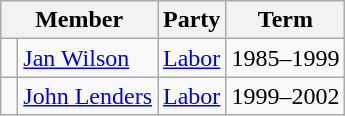<table class="wikitable">
<tr>
<th colspan="2">Member</th>
<th>Party</th>
<th>Term</th>
</tr>
<tr>
<td> </td>
<td><a href='#'>Jan Wilson</a></td>
<td><a href='#'>Labor</a></td>
<td>1985–1999</td>
</tr>
<tr>
<td> </td>
<td><a href='#'>John Lenders</a></td>
<td><a href='#'>Labor</a></td>
<td>1999–2002</td>
</tr>
</table>
